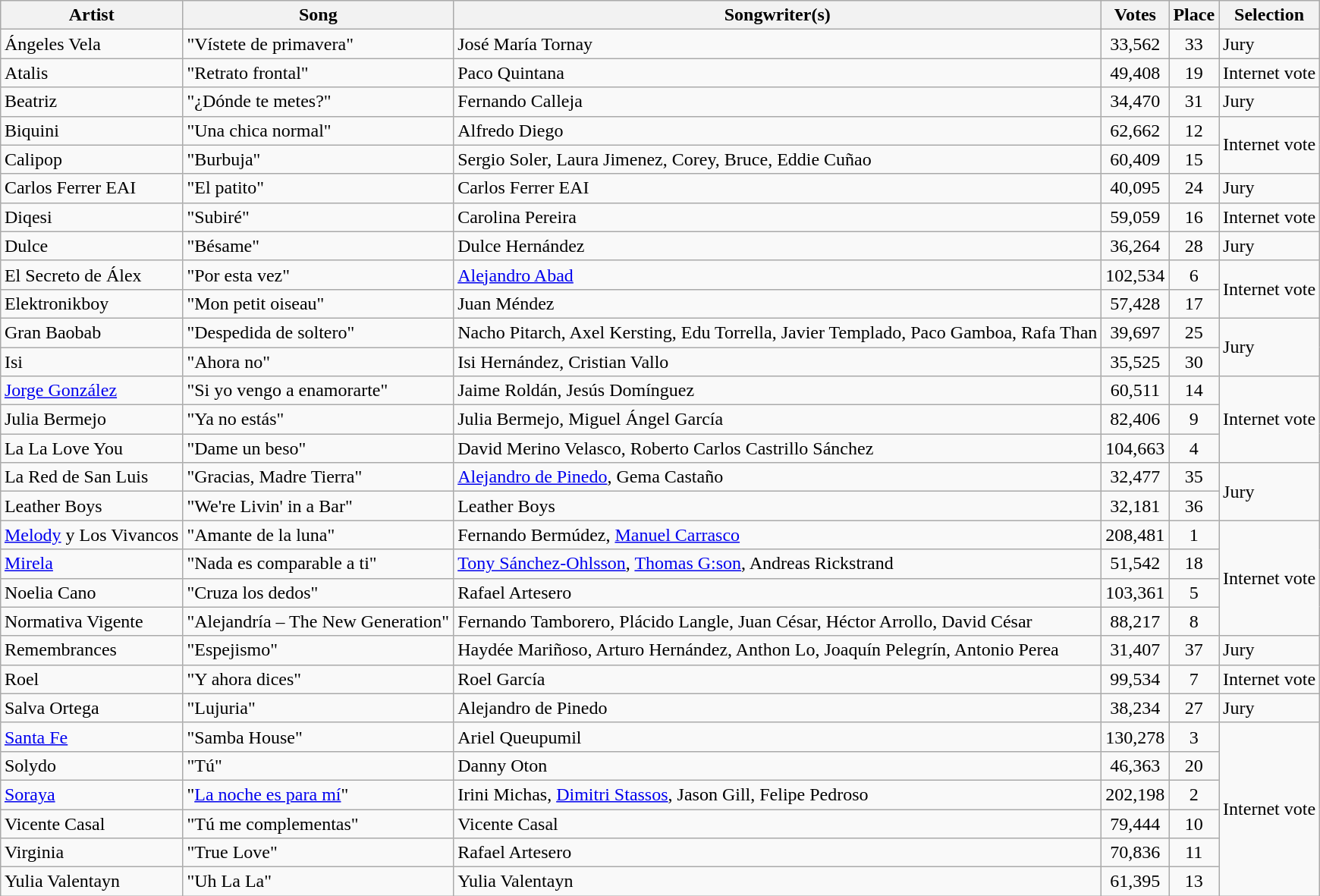<table class="sortable wikitable" style="margin: 1em auto 1em auto; text-align:center;">
<tr>
<th>Artist</th>
<th>Song</th>
<th>Songwriter(s)</th>
<th>Votes</th>
<th>Place</th>
<th>Selection</th>
</tr>
<tr>
<td align="left">Ángeles Vela</td>
<td align="left">"Vístete de primavera"</td>
<td align="left">José María Tornay</td>
<td>33,562</td>
<td>33</td>
<td align="left">Jury</td>
</tr>
<tr>
<td align="left">Atalis</td>
<td align="left">"Retrato frontal"</td>
<td align="left">Paco Quintana</td>
<td>49,408</td>
<td>19</td>
<td align="left">Internet vote</td>
</tr>
<tr>
<td align="left">Beatriz</td>
<td align="left">"¿Dónde te metes?"</td>
<td align="left">Fernando Calleja</td>
<td>34,470</td>
<td>31</td>
<td align="left">Jury</td>
</tr>
<tr>
<td align="left">Biquini</td>
<td align="left">"Una chica normal"</td>
<td align="left">Alfredo Diego</td>
<td>62,662</td>
<td>12</td>
<td rowspan="2" align="left">Internet vote</td>
</tr>
<tr>
<td align="left">Calipop</td>
<td align="left">"Burbuja"</td>
<td align="left">Sergio Soler, Laura Jimenez, Corey, Bruce, Eddie Cuñao</td>
<td>60,409</td>
<td>15</td>
</tr>
<tr>
<td align="left">Carlos Ferrer EAI</td>
<td align="left">"El patito"</td>
<td align="left">Carlos Ferrer EAI</td>
<td>40,095</td>
<td>24</td>
<td align="left">Jury</td>
</tr>
<tr>
<td align="left">Diqesi</td>
<td align="left">"Subiré"</td>
<td align="left">Carolina Pereira</td>
<td>59,059</td>
<td>16</td>
<td align="left">Internet vote</td>
</tr>
<tr>
<td align="left">Dulce</td>
<td align="left">"Bésame"</td>
<td align="left">Dulce Hernández</td>
<td>36,264</td>
<td>28</td>
<td align="left">Jury</td>
</tr>
<tr>
<td align="left">El Secreto de Álex</td>
<td align="left">"Por esta vez"</td>
<td align="left"><a href='#'>Alejandro Abad</a></td>
<td>102,534</td>
<td>6</td>
<td rowspan="2">Internet vote</td>
</tr>
<tr>
<td align="left">Elektronikboy</td>
<td align="left">"Mon petit oiseau"</td>
<td align="left">Juan Méndez</td>
<td>57,428</td>
<td>17</td>
</tr>
<tr>
<td align="left">Gran Baobab</td>
<td align="left">"Despedida de soltero"</td>
<td align="left">Nacho Pitarch, Axel Kersting, Edu Torrella, Javier Templado, Paco Gamboa, Rafa Than</td>
<td>39,697</td>
<td>25</td>
<td rowspan="2" align="left">Jury</td>
</tr>
<tr>
<td align="left">Isi</td>
<td align="left">"Ahora no"</td>
<td align="left">Isi Hernández, Cristian Vallo</td>
<td>35,525</td>
<td>30</td>
</tr>
<tr>
<td align="left"><a href='#'>Jorge González</a></td>
<td align="left">"Si yo vengo a enamorarte"</td>
<td align="left">Jaime Roldán, Jesús Domínguez</td>
<td>60,511</td>
<td>14</td>
<td rowspan="3">Internet vote</td>
</tr>
<tr>
<td align="left">Julia Bermejo</td>
<td align="left">"Ya no estás"</td>
<td align="left">Julia Bermejo, Miguel Ángel García</td>
<td>82,406</td>
<td>9</td>
</tr>
<tr>
<td align="left">La La Love You</td>
<td align="left">"Dame un beso"</td>
<td align="left">David Merino Velasco, Roberto Carlos Castrillo Sánchez</td>
<td>104,663</td>
<td>4</td>
</tr>
<tr>
<td align="left">La Red de San Luis</td>
<td align="left">"Gracias, Madre Tierra"</td>
<td align="left"><a href='#'>Alejandro de Pinedo</a>, Gema Castaño</td>
<td>32,477</td>
<td>35</td>
<td rowspan="2" align="left">Jury</td>
</tr>
<tr>
<td align="left">Leather Boys</td>
<td align="left">"We're Livin' in a Bar"</td>
<td align="left">Leather Boys</td>
<td>32,181</td>
<td>36</td>
</tr>
<tr>
<td align="left"><a href='#'>Melody</a> y Los Vivancos</td>
<td align="left">"Amante de la luna"</td>
<td align="left">Fernando Bermúdez, <a href='#'>Manuel Carrasco</a></td>
<td>208,481</td>
<td>1</td>
<td rowspan="4" align="left">Internet vote</td>
</tr>
<tr>
<td align="left"><a href='#'>Mirela</a></td>
<td align="left">"Nada es comparable a ti"</td>
<td align="left"><a href='#'>Tony Sánchez-Ohlsson</a>, <a href='#'>Thomas G:son</a>, Andreas Rickstrand</td>
<td>51,542</td>
<td>18</td>
</tr>
<tr>
<td align="left">Noelia Cano</td>
<td align="left">"Cruza los dedos"</td>
<td align="left">Rafael Artesero</td>
<td>103,361</td>
<td>5</td>
</tr>
<tr>
<td align="left">Normativa Vigente</td>
<td align="left">"Alejandría – The New Generation"</td>
<td align="left">Fernando Tamborero, Plácido Langle, Juan César, Héctor Arrollo, David César</td>
<td>88,217</td>
<td>8</td>
</tr>
<tr>
<td align="left">Remembrances</td>
<td align="left">"Espejismo"</td>
<td align="left">Haydée Mariñoso, Arturo Hernández, Anthon Lo, Joaquín Pelegrín, Antonio Perea</td>
<td>31,407</td>
<td>37</td>
<td align="left">Jury</td>
</tr>
<tr>
<td align="left">Roel</td>
<td align="left">"Y ahora dices"</td>
<td align="left">Roel García</td>
<td>99,534</td>
<td>7</td>
<td align="left">Internet vote</td>
</tr>
<tr>
<td align="left">Salva Ortega</td>
<td align="left">"Lujuria"</td>
<td align="left">Alejandro de Pinedo</td>
<td>38,234</td>
<td>27</td>
<td align="left">Jury</td>
</tr>
<tr>
<td align="left"><a href='#'>Santa Fe</a></td>
<td align="left">"Samba House"</td>
<td align="left">Ariel Queupumil</td>
<td>130,278</td>
<td>3</td>
<td rowspan="6" align="left">Internet vote</td>
</tr>
<tr>
<td align="left">Solydo</td>
<td align="left">"Tú"</td>
<td align="left">Danny Oton</td>
<td>46,363</td>
<td>20</td>
</tr>
<tr>
<td align="left"><a href='#'>Soraya</a></td>
<td align="left">"<a href='#'>La noche es para mí</a>"</td>
<td align="left">Irini Michas, <a href='#'>Dimitri Stassos</a>, Jason Gill, Felipe Pedroso</td>
<td>202,198</td>
<td>2</td>
</tr>
<tr>
<td align="left">Vicente Casal</td>
<td align="left">"Tú me complementas"</td>
<td align="left">Vicente Casal</td>
<td>79,444</td>
<td>10</td>
</tr>
<tr>
<td align="left">Virginia</td>
<td align="left">"True Love"</td>
<td align="left">Rafael Artesero</td>
<td>70,836</td>
<td>11</td>
</tr>
<tr>
<td align="left">Yulia Valentayn</td>
<td align="left">"Uh La La"</td>
<td align="left">Yulia Valentayn</td>
<td>61,395</td>
<td>13</td>
</tr>
</table>
